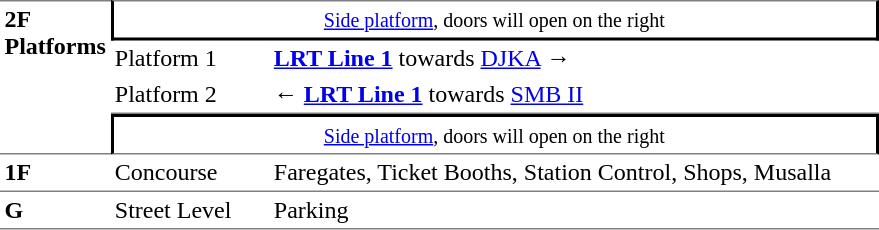<table table border=0 cellspacing=0 cellpadding=3>
<tr>
<td style="border-top:solid 1px gray;border-bottom:solid 1px gray;" rowspan=4 valign=top><strong>2F<br>Platforms</strong></td>
<td style="border-top:solid 1px gray;border-right:solid 2px black;border-left:solid 2px black;border-bottom:solid 2px black;text-align:center;" colspan=2><small><a href='#'>Side platform</a>, doors will open on the right</small></td>
</tr>
<tr>
<td>Platform 1</td>
<td> <a href='#'><strong>LRT Line 1</strong></a> towards <a href='#'>DJKA</a> →</td>
</tr>
<tr>
<td style="border-bottom:solid 1px gray;">Platform 2</td>
<td style="border-bottom:solid 1px gray;">←  <a href='#'><strong>LRT Line 1</strong></a> towards <a href='#'>SMB II</a></td>
</tr>
<tr>
<td style="border-top:solid 2px black;border-right:solid 2px black;border-left:solid 2px black;border-bottom:solid 1px gray;text-align:center;" colspan=2><small><a href='#'>Side platform</a>, doors will open on the right</small></td>
</tr>
<tr>
<td style="border-bottom:solid 1px gray;" width=50 valign=top><strong>1F</strong></td>
<td style="border-bottom:solid 1px gray;" width=100 valign=top>Concourse</td>
<td style="border-bottom:solid 1px gray;" width=400 valign=top>Faregates, Ticket Booths, Station Control, Shops, Musalla</td>
</tr>
<tr>
<td style="border-bottom:solid 1px gray;" width=50 valign=top><strong>G</strong></td>
<td style="border-bottom:solid 1px gray;" width=100 valign=top>Street Level</td>
<td style="border-bottom:solid 1px gray;" width=100 valign=top>Parking <em></em></td>
</tr>
</table>
